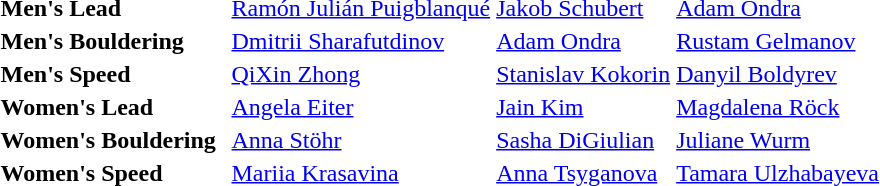<table>
<tr>
<th scope=row style="text-align:left" width=150>Men's Lead</th>
<td> <a href='#'>Ramón Julián Puigblanqué</a></td>
<td> <a href='#'>Jakob Schubert</a></td>
<td> <a href='#'>Adam Ondra</a></td>
</tr>
<tr>
<th scope=row style="text-align:left">Men's Bouldering</th>
<td> <a href='#'>Dmitrii Sharafutdinov</a></td>
<td> <a href='#'>Adam Ondra</a></td>
<td> <a href='#'>Rustam Gelmanov</a></td>
</tr>
<tr>
<th scope=row style="text-align:left">Men's Speed</th>
<td> <a href='#'>QiXin Zhong</a></td>
<td> <a href='#'>Stanislav Kokorin</a></td>
<td> <a href='#'>Danyil Boldyrev</a></td>
</tr>
<tr>
<th scope=row style="text-align:left">Women's Lead</th>
<td> <a href='#'>Angela Eiter</a></td>
<td> <a href='#'>Jain Kim</a></td>
<td> <a href='#'>Magdalena Röck</a></td>
</tr>
<tr>
<th scope=row style="text-align:left">Women's Bouldering</th>
<td> <a href='#'>Anna Stöhr</a></td>
<td> <a href='#'>Sasha DiGiulian</a></td>
<td> <a href='#'>Juliane Wurm</a></td>
</tr>
<tr>
<th scope=row style="text-align:left">Women's Speed</th>
<td> <a href='#'>Mariia Krasavina</a></td>
<td> <a href='#'>Anna Tsyganova</a></td>
<td> <a href='#'>Tamara Ulzhabayeva</a></td>
</tr>
</table>
